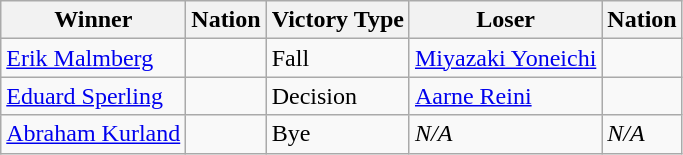<table class="wikitable sortable" style="text-align:left;">
<tr>
<th>Winner</th>
<th>Nation</th>
<th>Victory Type</th>
<th>Loser</th>
<th>Nation</th>
</tr>
<tr>
<td><a href='#'>Erik Malmberg</a></td>
<td></td>
<td>Fall</td>
<td><a href='#'>Miyazaki Yoneichi</a></td>
<td></td>
</tr>
<tr>
<td><a href='#'>Eduard Sperling</a></td>
<td></td>
<td>Decision</td>
<td><a href='#'>Aarne Reini</a></td>
<td></td>
</tr>
<tr>
<td><a href='#'>Abraham Kurland</a></td>
<td></td>
<td>Bye</td>
<td><em>N/A</em></td>
<td><em>N/A</em></td>
</tr>
</table>
